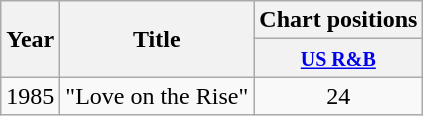<table class="wikitable">
<tr>
<th rowspan="2">Year</th>
<th rowspan="2">Title</th>
<th>Chart positions</th>
</tr>
<tr>
<th><small><a href='#'>US R&B</a></small></th>
</tr>
<tr>
<td>1985</td>
<td>"Love on the Rise"</td>
<td align=center>24</td>
</tr>
</table>
